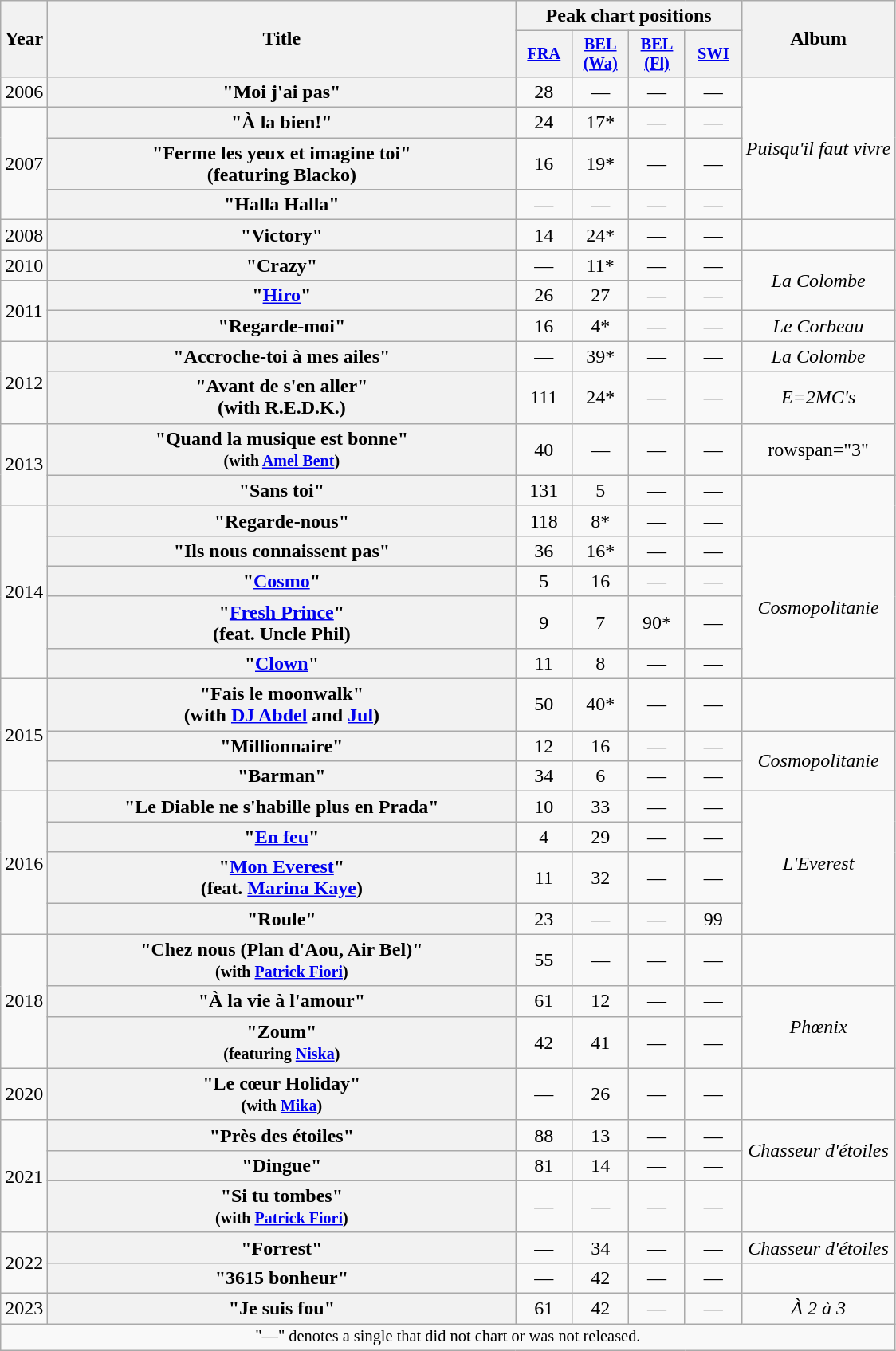<table class="wikitable plainrowheaders" style="text-align:center;">
<tr>
<th scope="col" rowspan="2" style="width:1em;">Year</th>
<th scope="col" rowspan="2" style="width:24em;">Title</th>
<th scope="col" colspan="4">Peak chart positions</th>
<th scope="col" rowspan="2">Album</th>
</tr>
<tr>
<th scope="col" style="width:3em;font-size:85%;"><a href='#'>FRA</a><br></th>
<th scope="col" style="width:3em;font-size:85%;"><a href='#'>BEL<br>(Wa)</a><br></th>
<th scope="col" style="width:3em;font-size:85%;"><a href='#'>BEL (Fl)</a><br></th>
<th scope="col" style="width:3em;font-size:85%;"><a href='#'>SWI</a><br></th>
</tr>
<tr>
<td>2006</td>
<th scope="row">"Moi j'ai pas"</th>
<td>28</td>
<td>—</td>
<td>—</td>
<td>—</td>
<td rowspan="4"><em>Puisqu'il faut vivre</em></td>
</tr>
<tr>
<td rowspan="3">2007</td>
<th scope="row">"À la bien!"</th>
<td>24</td>
<td>17*</td>
<td>—</td>
<td>—</td>
</tr>
<tr>
<th scope="row">"Ferme les yeux et imagine toi"<br><span>(featuring Blacko)</span></th>
<td>16</td>
<td>19*</td>
<td>—</td>
<td>—</td>
</tr>
<tr>
<th scope="row">"Halla Halla"</th>
<td>—</td>
<td>—</td>
<td>—</td>
<td>—</td>
</tr>
<tr>
<td>2008</td>
<th scope="row">"Victory"</th>
<td>14</td>
<td>24*</td>
<td>—</td>
<td>—</td>
<td></td>
</tr>
<tr>
<td>2010</td>
<th scope="row">"Crazy"</th>
<td>—</td>
<td>11*</td>
<td>—</td>
<td>—</td>
<td rowspan="2"><em>La Colombe</em></td>
</tr>
<tr>
<td rowspan="2">2011</td>
<th scope="row">"<a href='#'>Hiro</a>"</th>
<td>26</td>
<td>27</td>
<td>—</td>
<td>—</td>
</tr>
<tr>
<th scope="row">"Regarde-moi"</th>
<td>16</td>
<td>4*</td>
<td>—</td>
<td>—</td>
<td align="center"><em>Le Corbeau</em></td>
</tr>
<tr>
<td rowspan="2">2012</td>
<th scope="row">"Accroche-toi à mes ailes"</th>
<td>—</td>
<td>39*</td>
<td>—</td>
<td>—</td>
<td><em>La Colombe</em></td>
</tr>
<tr>
<th scope="row">"Avant de s'en aller"<br><span>(with R.E.D.K.)</span></th>
<td>111</td>
<td>24*</td>
<td>—</td>
<td>—</td>
<td><em>E=2MC's</em></td>
</tr>
<tr>
<td rowspan=2>2013</td>
<th scope="row">"Quand la musique est bonne"<br><small>(with <a href='#'>Amel Bent</a>)</small></th>
<td>40</td>
<td>—</td>
<td>—</td>
<td>—</td>
<td>rowspan="3" </td>
</tr>
<tr>
<th scope="row">"Sans toi"</th>
<td>131</td>
<td>5</td>
<td>—</td>
<td>—</td>
</tr>
<tr>
<td rowspan="5">2014</td>
<th scope="row">"Regarde-nous"</th>
<td>118</td>
<td>8*</td>
<td>—</td>
<td>—</td>
</tr>
<tr>
<th scope="row">"Ils nous connaissent pas"</th>
<td>36</td>
<td>16*</td>
<td>—</td>
<td>—</td>
<td rowspan="4"><em>Cosmopolitanie</em></td>
</tr>
<tr>
<th scope="row">"<a href='#'>Cosmo</a>"</th>
<td>5</td>
<td>16</td>
<td>—</td>
<td>—</td>
</tr>
<tr>
<th scope="row">"<a href='#'>Fresh Prince</a>"<br><span>(feat. Uncle Phil)</span></th>
<td>9</td>
<td>7</td>
<td>90*</td>
<td>—</td>
</tr>
<tr>
<th scope="row">"<a href='#'>Clown</a>"</th>
<td>11</td>
<td>8</td>
<td>—</td>
<td>—</td>
</tr>
<tr>
<td rowspan="3">2015</td>
<th scope="row">"Fais le moonwalk"<br><span>(with <a href='#'>DJ Abdel</a> and <a href='#'>Jul</a>)</span></th>
<td>50</td>
<td>40*</td>
<td>—</td>
<td>—</td>
<td></td>
</tr>
<tr>
<th scope="row">"Millionnaire"</th>
<td>12</td>
<td>16</td>
<td>—</td>
<td>—</td>
<td rowspan="2"><em>Cosmopolitanie</em></td>
</tr>
<tr>
<th scope="row">"Barman"</th>
<td>34</td>
<td>6</td>
<td>—</td>
<td>—</td>
</tr>
<tr>
<td rowspan="4">2016</td>
<th scope="row">"Le Diable ne s'habille plus en Prada"</th>
<td>10</td>
<td>33</td>
<td>—</td>
<td>—</td>
<td rowspan="4"><em>L'Everest</em></td>
</tr>
<tr>
<th scope="row">"<a href='#'>En feu</a>"</th>
<td>4</td>
<td>29</td>
<td>—</td>
<td>—</td>
</tr>
<tr>
<th scope="row">"<a href='#'>Mon Everest</a>"<br><span>(feat. <a href='#'>Marina Kaye</a>)</span></th>
<td>11</td>
<td>32</td>
<td>—</td>
<td>—</td>
</tr>
<tr>
<th scope="row">"Roule"</th>
<td>23</td>
<td>—</td>
<td>—</td>
<td>99</td>
</tr>
<tr>
<td rowspan=3>2018</td>
<th scope="row">"Chez nous (Plan d'Aou, Air Bel)"<br><small>(with <a href='#'>Patrick Fiori</a>)</small></th>
<td>55</td>
<td>—</td>
<td>—</td>
<td>—</td>
<td></td>
</tr>
<tr>
<th scope="row">"À la vie à l'amour"</th>
<td>61</td>
<td>12</td>
<td>—</td>
<td>—</td>
<td rowspan=2><em>Phœnix</em></td>
</tr>
<tr>
<th scope="row">"Zoum"<br><small>(featuring <a href='#'>Niska</a>)</small></th>
<td>42</td>
<td>41</td>
<td>—</td>
<td>—</td>
</tr>
<tr>
<td>2020</td>
<th scope="row">"Le cœur Holiday"<br><small>(with <a href='#'>Mika</a>)</small></th>
<td>—</td>
<td>26</td>
<td>—</td>
<td>—</td>
<td></td>
</tr>
<tr>
<td rowspan=3>2021</td>
<th scope="row">"Près des étoiles"</th>
<td>88</td>
<td>13</td>
<td>—</td>
<td>—</td>
<td rowspan="2"><em>Chasseur d'étoiles</em></td>
</tr>
<tr>
<th scope="row">"Dingue"</th>
<td>81<br></td>
<td>14</td>
<td>—</td>
<td>—</td>
</tr>
<tr>
<th scope="row">"Si tu tombes" <br><small>(with <a href='#'>Patrick Fiori</a>)</small></th>
<td>—</td>
<td>—</td>
<td>—</td>
<td>—</td>
<td></td>
</tr>
<tr>
<td rowspan="2">2022</td>
<th scope="row">"Forrest"</th>
<td>—</td>
<td>34</td>
<td>—</td>
<td>—</td>
<td><em>Chasseur d'étoiles</em></td>
</tr>
<tr>
<th scope="row">"3615 bonheur"</th>
<td>—</td>
<td>42</td>
<td>—</td>
<td>—</td>
<td></td>
</tr>
<tr>
<td>2023</td>
<th scope="row">"Je suis fou"<br></th>
<td>61</td>
<td>42</td>
<td>—</td>
<td>—</td>
<td><em>À 2 à 3</em></td>
</tr>
<tr>
<td colspan="22" style="font-size:85%;">"—" denotes a single that did not chart or was not released.</td>
</tr>
</table>
